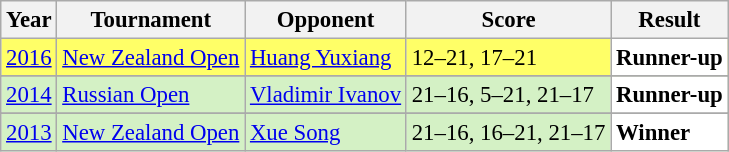<table class="sortable wikitable" style="font-size: 95%;">
<tr>
<th>Year</th>
<th>Tournament</th>
<th>Opponent</th>
<th>Score</th>
<th>Result</th>
</tr>
<tr style="background:#FFFF67">
<td align="center"><a href='#'>2016</a></td>
<td align="left"><a href='#'>New Zealand Open</a></td>
<td align="left"> <a href='#'>Huang Yuxiang</a></td>
<td align="left">12–21, 17–21</td>
<td style="text-align:left; background:white"> <strong>Runner-up</strong></td>
</tr>
<tr>
</tr>
<tr style="background:#D4F1C5">
<td align="center"><a href='#'>2014</a></td>
<td align="left"><a href='#'>Russian Open</a></td>
<td align="left"> <a href='#'>Vladimir Ivanov</a></td>
<td align="left">21–16, 5–21, 21–17</td>
<td style="text-align:left; background:white"> <strong>Runner-up</strong></td>
</tr>
<tr>
</tr>
<tr style="background:#D4F1C5">
<td align="center"><a href='#'>2013</a></td>
<td align="left"><a href='#'>New Zealand Open</a></td>
<td align="left"> <a href='#'>Xue Song</a></td>
<td align="left">21–16, 16–21, 21–17</td>
<td style="text-align:left; background:white"> <strong>Winner</strong></td>
</tr>
</table>
